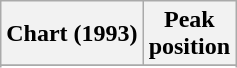<table class="wikitable sortable">
<tr>
<th align="left">Chart (1993)</th>
<th align="center">Peak<br>position</th>
</tr>
<tr>
</tr>
<tr>
</tr>
</table>
